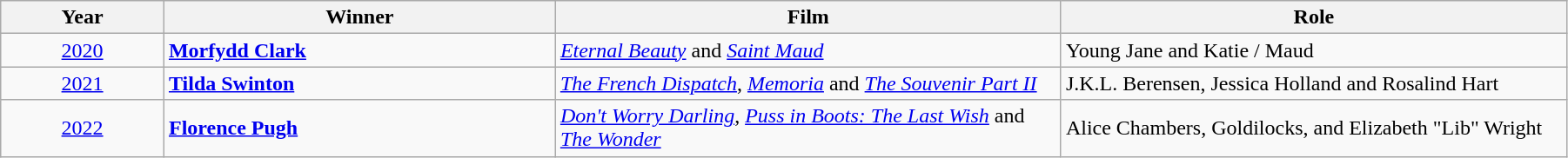<table class="wikitable" width="95%" cellpadding="5">
<tr>
<th width="100"><strong>Year</strong></th>
<th width="250"><strong>Winner</strong></th>
<th width="325"><strong>Film</strong></th>
<th width="325"><strong>Role</strong></th>
</tr>
<tr>
<td style="text-align:center;"><a href='#'>2020</a></td>
<td><strong><a href='#'>Morfydd Clark</a></strong></td>
<td><em><a href='#'>Eternal Beauty</a></em> and <em><a href='#'>Saint Maud</a></em></td>
<td>Young Jane and Katie / Maud</td>
</tr>
<tr>
<td style="text-align:center;"><a href='#'>2021</a></td>
<td><strong><a href='#'>Tilda Swinton</a></strong></td>
<td><em><a href='#'>The French Dispatch</a></em>, <em><a href='#'>Memoria</a></em> and <em><a href='#'>The Souvenir Part II</a></em></td>
<td>J.K.L. Berensen, Jessica Holland and Rosalind Hart</td>
</tr>
<tr>
<td style="text-align:center;"><a href='#'>2022</a></td>
<td><strong><a href='#'>Florence Pugh</a></strong></td>
<td><em><a href='#'>Don't Worry Darling</a></em>, <em><a href='#'>Puss in Boots: The Last Wish</a></em> and <em><a href='#'>The Wonder</a></em></td>
<td>Alice Chambers, Goldilocks, and Elizabeth "Lib" Wright</td>
</tr>
</table>
